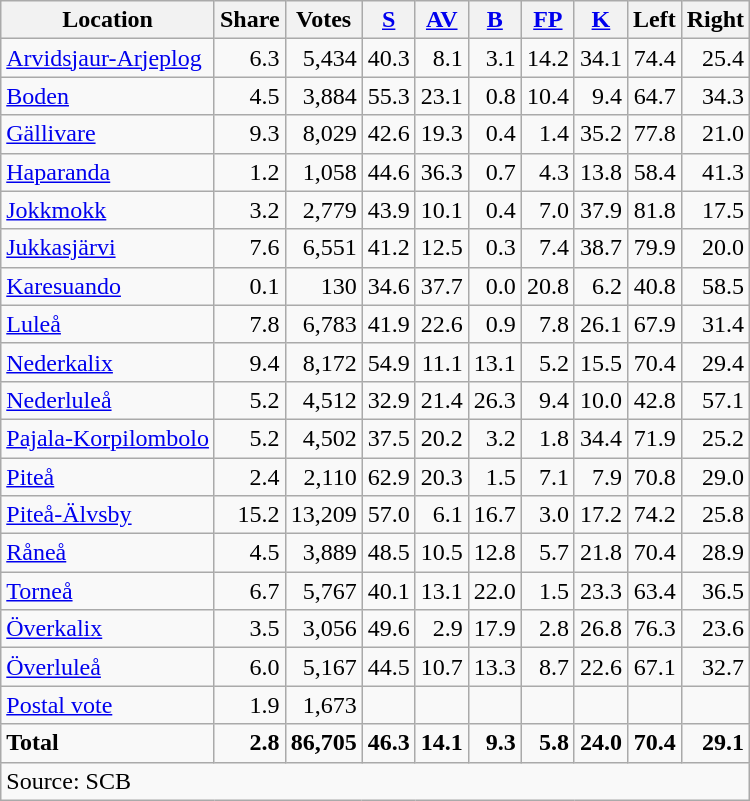<table class="wikitable sortable" style=text-align:right>
<tr>
<th>Location</th>
<th>Share</th>
<th>Votes</th>
<th><a href='#'>S</a></th>
<th><a href='#'>AV</a></th>
<th><a href='#'>B</a></th>
<th><a href='#'>FP</a></th>
<th><a href='#'>K</a></th>
<th>Left</th>
<th>Right</th>
</tr>
<tr>
<td align=left><a href='#'>Arvidsjaur-Arjeplog</a></td>
<td>6.3</td>
<td>5,434</td>
<td>40.3</td>
<td>8.1</td>
<td>3.1</td>
<td>14.2</td>
<td>34.1</td>
<td>74.4</td>
<td>25.4</td>
</tr>
<tr>
<td align=left><a href='#'>Boden</a></td>
<td>4.5</td>
<td>3,884</td>
<td>55.3</td>
<td>23.1</td>
<td>0.8</td>
<td>10.4</td>
<td>9.4</td>
<td>64.7</td>
<td>34.3</td>
</tr>
<tr>
<td align=left><a href='#'>Gällivare</a></td>
<td>9.3</td>
<td>8,029</td>
<td>42.6</td>
<td>19.3</td>
<td>0.4</td>
<td>1.4</td>
<td>35.2</td>
<td>77.8</td>
<td>21.0</td>
</tr>
<tr>
<td align=left><a href='#'>Haparanda</a></td>
<td>1.2</td>
<td>1,058</td>
<td>44.6</td>
<td>36.3</td>
<td>0.7</td>
<td>4.3</td>
<td>13.8</td>
<td>58.4</td>
<td>41.3</td>
</tr>
<tr>
<td align=left><a href='#'>Jokkmokk</a></td>
<td>3.2</td>
<td>2,779</td>
<td>43.9</td>
<td>10.1</td>
<td>0.4</td>
<td>7.0</td>
<td>37.9</td>
<td>81.8</td>
<td>17.5</td>
</tr>
<tr>
<td align=left><a href='#'>Jukkasjärvi</a></td>
<td>7.6</td>
<td>6,551</td>
<td>41.2</td>
<td>12.5</td>
<td>0.3</td>
<td>7.4</td>
<td>38.7</td>
<td>79.9</td>
<td>20.0</td>
</tr>
<tr>
<td align=left><a href='#'>Karesuando</a></td>
<td>0.1</td>
<td>130</td>
<td>34.6</td>
<td>37.7</td>
<td>0.0</td>
<td>20.8</td>
<td>6.2</td>
<td>40.8</td>
<td>58.5</td>
</tr>
<tr>
<td align=left><a href='#'>Luleå</a></td>
<td>7.8</td>
<td>6,783</td>
<td>41.9</td>
<td>22.6</td>
<td>0.9</td>
<td>7.8</td>
<td>26.1</td>
<td>67.9</td>
<td>31.4</td>
</tr>
<tr>
<td align=left><a href='#'>Nederkalix</a></td>
<td>9.4</td>
<td>8,172</td>
<td>54.9</td>
<td>11.1</td>
<td>13.1</td>
<td>5.2</td>
<td>15.5</td>
<td>70.4</td>
<td>29.4</td>
</tr>
<tr>
<td align=left><a href='#'>Nederluleå</a></td>
<td>5.2</td>
<td>4,512</td>
<td>32.9</td>
<td>21.4</td>
<td>26.3</td>
<td>9.4</td>
<td>10.0</td>
<td>42.8</td>
<td>57.1</td>
</tr>
<tr>
<td align=left><a href='#'>Pajala-Korpilombolo</a></td>
<td>5.2</td>
<td>4,502</td>
<td>37.5</td>
<td>20.2</td>
<td>3.2</td>
<td>1.8</td>
<td>34.4</td>
<td>71.9</td>
<td>25.2</td>
</tr>
<tr>
<td align=left><a href='#'>Piteå</a></td>
<td>2.4</td>
<td>2,110</td>
<td>62.9</td>
<td>20.3</td>
<td>1.5</td>
<td>7.1</td>
<td>7.9</td>
<td>70.8</td>
<td>29.0</td>
</tr>
<tr>
<td align=left><a href='#'>Piteå-Älvsby</a></td>
<td>15.2</td>
<td>13,209</td>
<td>57.0</td>
<td>6.1</td>
<td>16.7</td>
<td>3.0</td>
<td>17.2</td>
<td>74.2</td>
<td>25.8</td>
</tr>
<tr>
<td align=left><a href='#'>Råneå</a></td>
<td>4.5</td>
<td>3,889</td>
<td>48.5</td>
<td>10.5</td>
<td>12.8</td>
<td>5.7</td>
<td>21.8</td>
<td>70.4</td>
<td>28.9</td>
</tr>
<tr>
<td align=left><a href='#'>Torneå</a></td>
<td>6.7</td>
<td>5,767</td>
<td>40.1</td>
<td>13.1</td>
<td>22.0</td>
<td>1.5</td>
<td>23.3</td>
<td>63.4</td>
<td>36.5</td>
</tr>
<tr>
<td align=left><a href='#'>Överkalix</a></td>
<td>3.5</td>
<td>3,056</td>
<td>49.6</td>
<td>2.9</td>
<td>17.9</td>
<td>2.8</td>
<td>26.8</td>
<td>76.3</td>
<td>23.6</td>
</tr>
<tr>
<td align=left><a href='#'>Överluleå</a></td>
<td>6.0</td>
<td>5,167</td>
<td>44.5</td>
<td>10.7</td>
<td>13.3</td>
<td>8.7</td>
<td>22.6</td>
<td>67.1</td>
<td>32.7</td>
</tr>
<tr>
<td align=left><a href='#'>Postal vote</a></td>
<td>1.9</td>
<td>1,673</td>
<td></td>
<td></td>
<td></td>
<td></td>
<td></td>
<td></td>
<td></td>
</tr>
<tr>
<td align=left><strong>Total</strong></td>
<td><strong>2.8</strong></td>
<td><strong>86,705</strong></td>
<td><strong>46.3</strong></td>
<td><strong>14.1</strong></td>
<td><strong>9.3</strong></td>
<td><strong>5.8</strong></td>
<td><strong>24.0</strong></td>
<td><strong>70.4</strong></td>
<td><strong>29.1</strong></td>
</tr>
<tr>
<td align=left colspan=10>Source: SCB </td>
</tr>
</table>
